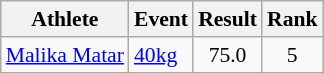<table class=wikitable style="font-size:90%">
<tr>
<th>Athlete</th>
<th>Event</th>
<th>Result</th>
<th>Rank</th>
</tr>
<tr>
<td><a href='#'>Malika Matar</a></td>
<td><a href='#'>40kg</a></td>
<td style="text-align:center;">75.0</td>
<td style="text-align:center;">5</td>
</tr>
</table>
